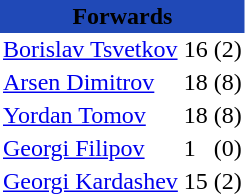<table class="toccolours" border="0" cellpadding="2" cellspacing="0" align="left" style="margin:0.5em;">
<tr>
<th colspan="4" align="center" bgcolor="#2049B7"><span>Forwards</span></th>
</tr>
<tr>
<td> <a href='#'>Borislav Tsvetkov</a></td>
<td>16</td>
<td>(2)</td>
</tr>
<tr>
<td> <a href='#'>Arsen Dimitrov</a></td>
<td>18</td>
<td>(8)</td>
</tr>
<tr>
<td> <a href='#'>Yordan Tomov</a></td>
<td>18</td>
<td>(8)</td>
</tr>
<tr>
<td> <a href='#'>Georgi Filipov</a></td>
<td>1</td>
<td>(0)</td>
</tr>
<tr>
<td> <a href='#'>Georgi Kardashev</a></td>
<td>15</td>
<td>(2)</td>
</tr>
<tr>
</tr>
</table>
